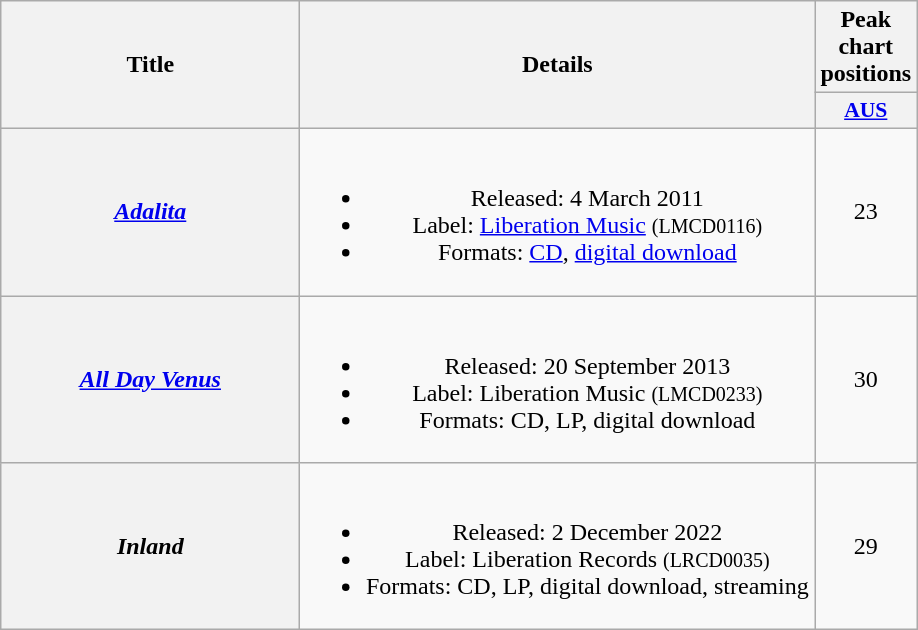<table class="wikitable plainrowheaders" style="text-align:center;">
<tr>
<th scope="col" rowspan="2" style="width:12em;">Title</th>
<th scope="col" rowspan="2" style="width:21em;">Details</th>
<th scope="col" colspan="1">Peak chart positions</th>
</tr>
<tr>
<th scope="col" style="width:3em;font-size:90%;"><a href='#'>AUS</a><br></th>
</tr>
<tr>
<th scope="row"><em><a href='#'>Adalita</a></em></th>
<td><br><ul><li>Released: 4 March 2011</li><li>Label: <a href='#'>Liberation Music</a> <small>(LMCD0116)</small></li><li>Formats: <a href='#'>CD</a>, <a href='#'>digital download</a></li></ul></td>
<td>23</td>
</tr>
<tr>
<th scope="row"><em><a href='#'>All Day Venus</a></em></th>
<td><br><ul><li>Released: 20 September 2013</li><li>Label: Liberation Music <small>(LMCD0233)</small></li><li>Formats: CD, LP, digital download</li></ul></td>
<td>30</td>
</tr>
<tr>
<th scope="row"><em>Inland</em></th>
<td><br><ul><li>Released: 2 December 2022</li><li>Label: Liberation Records <small>(LRCD0035)</small></li><li>Formats: CD, LP, digital download, streaming</li></ul></td>
<td>29<br></td>
</tr>
</table>
